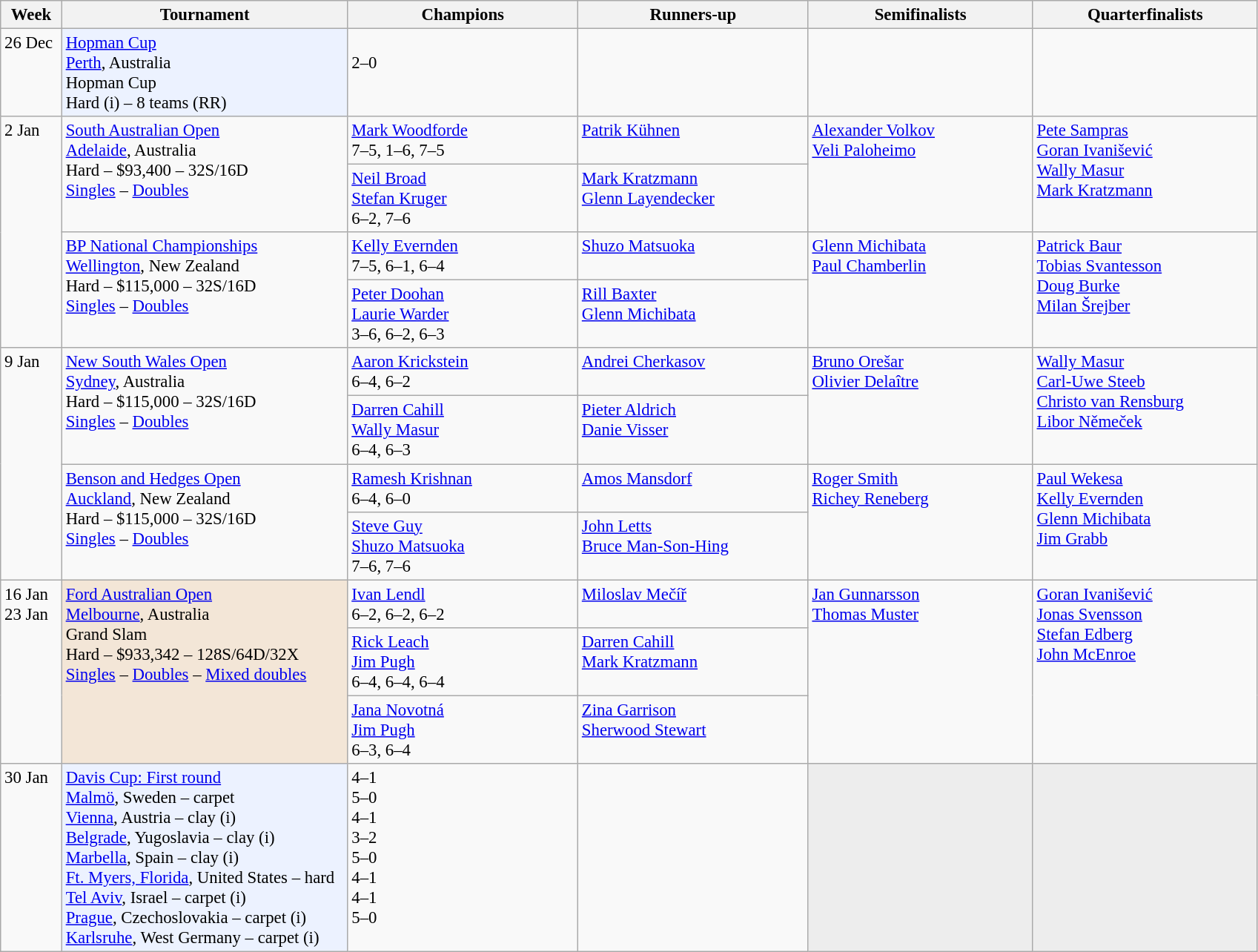<table class=wikitable style=font-size:95%>
<tr>
<th style="width:48px;">Week</th>
<th style="width:250px;">Tournament</th>
<th style="width:200px;">Champions</th>
<th style="width:200px;">Runners-up</th>
<th style="width:195px;">Semifinalists</th>
<th style="width:195px;">Quarterfinalists</th>
</tr>
<tr valign=top>
<td>26 Dec</td>
<td style="background:#ECF2FF;"><a href='#'>Hopman Cup</a><br> <a href='#'>Perth</a>, Australia<br>Hopman Cup<br> Hard (i) – 8 teams (RR)</td>
<td><br>2–0</td>
<td></td>
<td><br></td>
<td><br><br><br></td>
</tr>
<tr valign=top>
<td rowspan=4>2 Jan</td>
<td rowspan=2><a href='#'>South Australian Open</a><br> <a href='#'>Adelaide</a>, Australia<br>Hard – $93,400 – 32S/16D<br><a href='#'>Singles</a> – <a href='#'>Doubles</a></td>
<td> <a href='#'>Mark Woodforde</a><br> 7–5, 1–6, 7–5</td>
<td> <a href='#'>Patrik Kühnen</a></td>
<td rowspan=2> <a href='#'>Alexander Volkov</a><br> <a href='#'>Veli Paloheimo</a></td>
<td rowspan=2> <a href='#'>Pete Sampras</a><br> <a href='#'>Goran Ivanišević</a><br> <a href='#'>Wally Masur</a><br> <a href='#'>Mark Kratzmann</a></td>
</tr>
<tr valign=top>
<td> <a href='#'>Neil Broad</a> <br>  <a href='#'>Stefan Kruger</a> <br> 6–2, 7–6</td>
<td> <a href='#'>Mark Kratzmann</a> <br>  <a href='#'>Glenn Layendecker</a></td>
</tr>
<tr valign=top>
<td rowspan=2><a href='#'>BP National Championships</a><br> <a href='#'>Wellington</a>, New Zealand<br>Hard – $115,000 – 32S/16D<br><a href='#'>Singles</a> – <a href='#'>Doubles</a></td>
<td> <a href='#'>Kelly Evernden</a><br> 7–5, 6–1, 6–4</td>
<td> <a href='#'>Shuzo Matsuoka</a></td>
<td rowspan=2> <a href='#'>Glenn Michibata</a><br> <a href='#'>Paul Chamberlin</a></td>
<td rowspan=2> <a href='#'>Patrick Baur</a><br> <a href='#'>Tobias Svantesson</a><br> <a href='#'>Doug Burke</a><br> <a href='#'>Milan Šrejber</a></td>
</tr>
<tr valign=top>
<td> <a href='#'>Peter Doohan</a> <br>  <a href='#'>Laurie Warder</a> <br> 3–6, 6–2, 6–3</td>
<td> <a href='#'>Rill Baxter</a> <br>  <a href='#'>Glenn Michibata</a></td>
</tr>
<tr valign=top>
<td rowspan=4>9 Jan</td>
<td rowspan=2><a href='#'>New South Wales Open</a><br><a href='#'>Sydney</a>, Australia<br>Hard – $115,000 – 32S/16D<br><a href='#'>Singles</a> – <a href='#'>Doubles</a></td>
<td> <a href='#'>Aaron Krickstein</a><br> 6–4, 6–2</td>
<td> <a href='#'>Andrei Cherkasov</a></td>
<td rowspan=2> <a href='#'>Bruno Orešar</a><br> <a href='#'>Olivier Delaître</a></td>
<td rowspan=2> <a href='#'>Wally Masur</a><br> <a href='#'>Carl-Uwe Steeb</a><br> <a href='#'>Christo van Rensburg</a><br> <a href='#'>Libor Němeček</a></td>
</tr>
<tr valign=top>
<td> <a href='#'>Darren Cahill</a> <br>  <a href='#'>Wally Masur</a><br> 6–4, 6–3</td>
<td> <a href='#'>Pieter Aldrich</a> <br>  <a href='#'>Danie Visser</a></td>
</tr>
<tr valign=top>
<td rowspan=2><a href='#'>Benson and Hedges Open</a><br><a href='#'>Auckland</a>, New Zealand<br>Hard – $115,000 – 32S/16D<br><a href='#'>Singles</a> – <a href='#'>Doubles</a></td>
<td> <a href='#'>Ramesh Krishnan</a><br> 6–4, 6–0</td>
<td> <a href='#'>Amos Mansdorf</a></td>
<td rowspan=2> <a href='#'>Roger Smith</a><br> <a href='#'>Richey Reneberg</a></td>
<td rowspan=2> <a href='#'>Paul Wekesa</a><br> <a href='#'>Kelly Evernden</a><br> <a href='#'>Glenn Michibata</a><br> <a href='#'>Jim Grabb</a></td>
</tr>
<tr valign=top>
<td> <a href='#'>Steve Guy</a> <br>  <a href='#'>Shuzo Matsuoka</a><br> 7–6, 7–6</td>
<td> <a href='#'>John Letts</a> <br>  <a href='#'>Bruce Man-Son-Hing</a></td>
</tr>
<tr valign=top>
<td rowspan=3>16 Jan<br>23 Jan</td>
<td bgcolor="#F3E6D7" rowspan=3><a href='#'>Ford Australian Open</a><br> <a href='#'>Melbourne</a>, Australia<br>Grand Slam<br>Hard – $933,342 – 128S/64D/32X<br><a href='#'>Singles</a> – <a href='#'>Doubles</a> – <a href='#'>Mixed doubles</a></td>
<td> <a href='#'>Ivan Lendl</a><br>6–2, 6–2, 6–2</td>
<td> <a href='#'>Miloslav Mečíř</a></td>
<td rowspan=3> <a href='#'>Jan Gunnarsson</a> <br>  <a href='#'>Thomas Muster</a></td>
<td rowspan=3> <a href='#'>Goran Ivanišević</a> <br>  <a href='#'>Jonas Svensson</a> <br>  <a href='#'>Stefan Edberg</a> <br>  <a href='#'>John McEnroe</a></td>
</tr>
<tr valign=top>
<td> <a href='#'>Rick Leach</a> <br>  <a href='#'>Jim Pugh</a><br> 6–4, 6–4, 6–4</td>
<td> <a href='#'>Darren Cahill</a> <br>  <a href='#'>Mark Kratzmann</a></td>
</tr>
<tr valign=top>
<td> <a href='#'>Jana Novotná</a> <br>  <a href='#'>Jim Pugh</a><br> 6–3, 6–4</td>
<td> <a href='#'>Zina Garrison</a> <br>  <a href='#'>Sherwood Stewart</a></td>
</tr>
<tr valign=top>
<td>30 Jan</td>
<td bgcolor="#ECF2FF"><a href='#'>Davis Cup: First round</a> <br> <a href='#'>Malmö</a>, Sweden  – carpet <br> <a href='#'>Vienna</a>, Austria – clay (i)<br><a href='#'>Belgrade</a>, Yugoslavia – clay (i) <br>  <a href='#'>Marbella</a>, Spain  – clay (i) <br> <a href='#'>Ft. Myers, Florida</a>, United States – hard <br><a href='#'>Tel Aviv</a>, Israel – carpet (i) <br>  <a href='#'>Prague</a>, Czechoslovakia – carpet (i) <br> <a href='#'>Karlsruhe</a>, West Germany – carpet (i)</td>
<td> 4–1<br> 5–0<br> 4–1<br> 3–2<br> 5–0<br> 4–1<br> 4–1<br> 5–0</td>
<td><br><br><br><br><br><br><br></td>
<td style="background:#ededed;"></td>
<td style="background:#ededed;"></td>
</tr>
</table>
